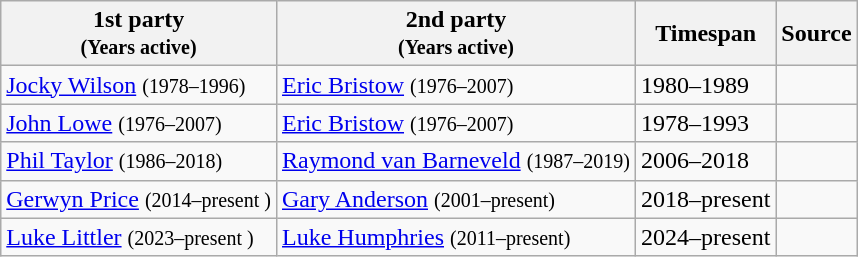<table class="wikitable">
<tr>
<th>1st party<br><small>(Years active)</small></th>
<th>2nd party<br><small>(Years active)</small></th>
<th>Timespan</th>
<th class="unsortable">Source</th>
</tr>
<tr>
<td> <a href='#'>Jocky Wilson</a> <small>(1978–1996)</small></td>
<td> <a href='#'>Eric Bristow</a> <small>(1976–2007)</small></td>
<td>1980–1989</td>
<td></td>
</tr>
<tr>
<td> <a href='#'>John Lowe</a> <small>(1976–2007)</small></td>
<td> <a href='#'>Eric Bristow</a> <small>(1976–2007)</small></td>
<td>1978–1993</td>
<td></td>
</tr>
<tr>
<td> <a href='#'>Phil Taylor</a> <small>(1986–2018)</small></td>
<td> <a href='#'>Raymond van Barneveld</a> <small>(1987–2019)</small></td>
<td>2006–2018</td>
<td></td>
</tr>
<tr>
<td> <a href='#'>Gerwyn Price</a> <small>(2014–present )</small></td>
<td> <a href='#'>Gary Anderson</a> <small>(2001–present)</small></td>
<td>2018–present</td>
<td></td>
</tr>
<tr>
<td> <a href='#'>Luke Littler</a> <small>(2023–present )</small></td>
<td> <a href='#'>Luke Humphries</a> <small>(2011–present)</small></td>
<td>2024–present</td>
<td></td>
</tr>
</table>
